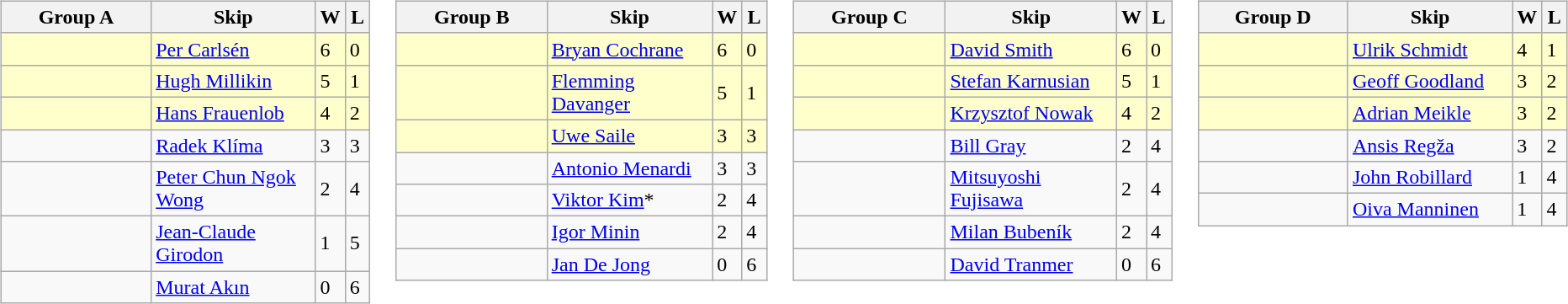<table>
<tr>
<td valign=top width=10%><br><table class=wikitable>
<tr>
<th style="width:200px;">Group A</th>
<th style="width:200px;">Skip</th>
<th style="width:15px;">W</th>
<th style="width:15px;">L</th>
</tr>
<tr bgcolor=#ffffcc>
<td></td>
<td><a href='#'>Per Carlsén</a></td>
<td>6</td>
<td>0</td>
</tr>
<tr bgcolor=#ffffcc>
<td></td>
<td><a href='#'>Hugh Millikin</a></td>
<td>5</td>
<td>1</td>
</tr>
<tr bgcolor=#ffffcc>
<td></td>
<td><a href='#'>Hans Frauenlob</a></td>
<td>4</td>
<td>2</td>
</tr>
<tr>
<td></td>
<td><a href='#'>Radek Klíma</a></td>
<td>3</td>
<td>3</td>
</tr>
<tr>
<td></td>
<td><a href='#'>Peter Chun Ngok Wong</a></td>
<td>2</td>
<td>4</td>
</tr>
<tr>
<td></td>
<td><a href='#'>Jean-Claude Girodon</a></td>
<td>1</td>
<td>5</td>
</tr>
<tr>
<td></td>
<td><a href='#'>Murat Akın</a></td>
<td>0</td>
<td>6</td>
</tr>
</table>
</td>
<td valign=top width=10%><br><table class=wikitable>
<tr>
<th style="width:200px;">Group B</th>
<th style="width:200px;">Skip</th>
<th style="width:15px;">W</th>
<th style="width:15px;">L</th>
</tr>
<tr bgcolor=#ffffcc>
<td></td>
<td><a href='#'>Bryan Cochrane</a></td>
<td>6</td>
<td>0</td>
</tr>
<tr bgcolor=#ffffcc>
<td></td>
<td><a href='#'>Flemming Davanger</a></td>
<td>5</td>
<td>1</td>
</tr>
<tr bgcolor=#ffffcc>
<td></td>
<td><a href='#'>Uwe Saile</a></td>
<td>3</td>
<td>3</td>
</tr>
<tr>
<td></td>
<td><a href='#'>Antonio Menardi</a></td>
<td>3</td>
<td>3</td>
</tr>
<tr>
<td></td>
<td><a href='#'>Viktor Kim</a>*</td>
<td>2</td>
<td>4</td>
</tr>
<tr>
<td></td>
<td><a href='#'>Igor Minin</a></td>
<td>2</td>
<td>4</td>
</tr>
<tr>
<td></td>
<td><a href='#'>Jan De Jong</a></td>
<td>0</td>
<td>6</td>
</tr>
</table>
</td>
<td valign=top width=10%><br><table class=wikitable>
<tr>
<th style="width:200px;">Group C</th>
<th style="width:200px;">Skip</th>
<th style="width:15px;">W</th>
<th style="width:15px;">L</th>
</tr>
<tr bgcolor=#ffffcc>
<td></td>
<td><a href='#'>David Smith</a></td>
<td>6</td>
<td>0</td>
</tr>
<tr bgcolor=#ffffcc>
<td></td>
<td><a href='#'>Stefan Karnusian</a></td>
<td>5</td>
<td>1</td>
</tr>
<tr bgcolor=#ffffcc>
<td></td>
<td><a href='#'>Krzysztof Nowak</a></td>
<td>4</td>
<td>2</td>
</tr>
<tr>
<td></td>
<td><a href='#'>Bill Gray</a></td>
<td>2</td>
<td>4</td>
</tr>
<tr>
<td></td>
<td><a href='#'>Mitsuyoshi Fujisawa</a></td>
<td>2</td>
<td>4</td>
</tr>
<tr>
<td></td>
<td><a href='#'>Milan Bubeník</a></td>
<td>2</td>
<td>4</td>
</tr>
<tr>
<td></td>
<td><a href='#'>David Tranmer</a></td>
<td>0</td>
<td>6</td>
</tr>
</table>
</td>
<td valign=top width=10%><br><table class=wikitable>
<tr>
<th style="width:200px;">Group D</th>
<th style="width:200px;">Skip</th>
<th style="width:15px;">W</th>
<th style="width:15px;">L</th>
</tr>
<tr bgcolor=#ffffcc>
<td></td>
<td><a href='#'>Ulrik Schmidt</a></td>
<td>4</td>
<td>1</td>
</tr>
<tr bgcolor=#ffffcc>
<td></td>
<td><a href='#'>Geoff Goodland</a></td>
<td>3</td>
<td>2</td>
</tr>
<tr bgcolor=#ffffcc>
<td></td>
<td><a href='#'>Adrian Meikle</a></td>
<td>3</td>
<td>2</td>
</tr>
<tr>
<td></td>
<td><a href='#'>Ansis Regža</a></td>
<td>3</td>
<td>2</td>
</tr>
<tr>
<td></td>
<td><a href='#'>John Robillard</a></td>
<td>1</td>
<td>4</td>
</tr>
<tr>
<td></td>
<td><a href='#'>Oiva Manninen</a></td>
<td>1</td>
<td>4</td>
</tr>
</table>
</td>
</tr>
</table>
